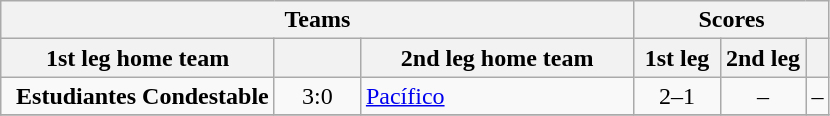<table class="wikitable" style="text-align: center;">
<tr>
<th colspan=3>Teams</th>
<th colspan=3>Scores</th>
</tr>
<tr>
<th width="175">1st leg home team</th>
<th width="50"></th>
<th width="175">2nd leg home team</th>
<th width="50">1st leg</th>
<th width="50">2nd leg</th>
<th></th>
</tr>
<tr>
<td align=right><strong>Estudiantes Condestable</strong></td>
<td>3:0</td>
<td align=left><a href='#'>Pacífico</a></td>
<td>2–1</td>
<td>–</td>
<td>–</td>
</tr>
<tr>
</tr>
</table>
